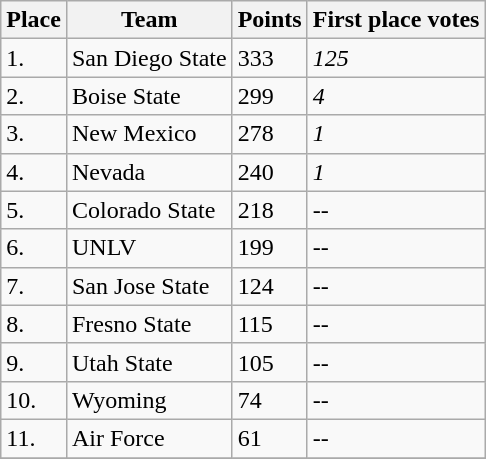<table class="wikitable">
<tr>
<th>Place</th>
<th>Team</th>
<th>Points</th>
<th>First place votes</th>
</tr>
<tr>
<td>1.</td>
<td ! style=>San Diego State</td>
<td>333</td>
<td><em>125</em></td>
</tr>
<tr>
<td>2.</td>
<td ! style=>Boise State</td>
<td>299</td>
<td><em>4</em></td>
</tr>
<tr>
<td>3.</td>
<td ! style=>New Mexico</td>
<td>278</td>
<td><em>1</em></td>
</tr>
<tr>
<td>4.</td>
<td ! style=>Nevada</td>
<td>240</td>
<td><em>1</em></td>
</tr>
<tr>
<td>5.</td>
<td ! style=>Colorado State</td>
<td>218</td>
<td>--</td>
</tr>
<tr>
<td>6.</td>
<td ! style=>UNLV</td>
<td>199</td>
<td>--</td>
</tr>
<tr>
<td>7.</td>
<td ! style=>San Jose State</td>
<td>124</td>
<td>--</td>
</tr>
<tr>
<td>8.</td>
<td ! style=>Fresno State</td>
<td>115</td>
<td>--</td>
</tr>
<tr>
<td>9.</td>
<td ! style=>Utah State</td>
<td>105</td>
<td>--</td>
</tr>
<tr>
<td>10.</td>
<td ! style=>Wyoming</td>
<td>74</td>
<td>--</td>
</tr>
<tr>
<td>11.</td>
<td ! style=>Air Force</td>
<td>61</td>
<td>--</td>
</tr>
<tr>
</tr>
</table>
